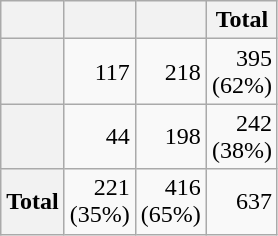<table class="wikitable"  style="text-align: right;">
<tr>
<th></th>
<th></th>
<th></th>
<th>Total</th>
</tr>
<tr>
<th></th>
<td>117</td>
<td>218</td>
<td>395<br>(62%)</td>
</tr>
<tr>
<th></th>
<td>44</td>
<td>198</td>
<td>242<br>(38%)</td>
</tr>
<tr>
<th>Total</th>
<td>221<br>(35%)</td>
<td>416<br>(65%)</td>
<td>637</td>
</tr>
</table>
